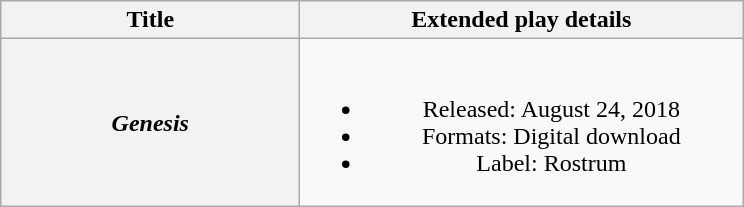<table class="wikitable plainrowheaders" style="text-align:center;">
<tr>
<th scope="col" style="width:12em;">Title</th>
<th scope="col" style="width:18em;">Extended play details</th>
</tr>
<tr>
<th scope="row"><em>Genesis</em></th>
<td><br><ul><li>Released: August 24, 2018</li><li>Formats: Digital download</li><li>Label: Rostrum</li></ul></td>
</tr>
</table>
